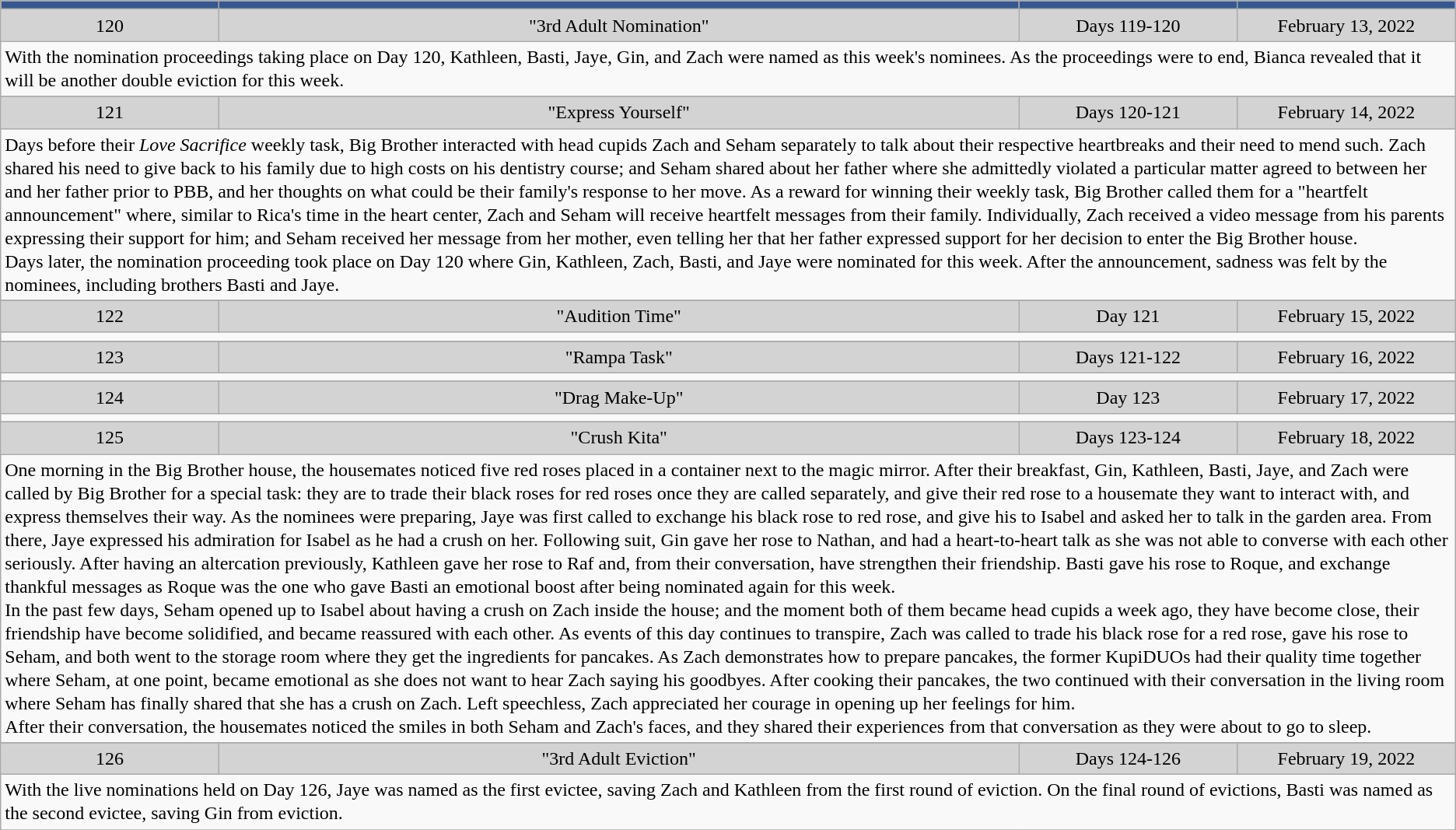<table class="wikitable sortable" style="font-size:100%; line-height:20px; text-align:center">
<tr>
<th width="15%" style="background:#34588F"></th>
<th width="55%" style="background:#34588F"></th>
<th width="15%" style="background:#34588F"></th>
<th width="15%" style="background:#34588F"></th>
</tr>
<tr style="background:lightgrey;">
<td>120</td>
<td>"3rd Adult Nomination"</td>
<td>Days 119-120</td>
<td>February 13, 2022</td>
</tr>
<tr>
<td colspan="4" align="left">With the nomination proceedings taking place on Day 120, Kathleen, Basti, Jaye, Gin, and Zach were named as this week's nominees. As the proceedings were to end, Bianca revealed that it will be another double eviction for this week.</td>
</tr>
<tr>
</tr>
<tr style="background:lightgrey;">
<td>121</td>
<td>"Express Yourself"</td>
<td>Days 120-121</td>
<td>February 14, 2022</td>
</tr>
<tr>
<td colspan="4" align="left">Days before their <em>Love Sacrifice</em> weekly task, Big Brother interacted with head cupids Zach and Seham separately to talk about their respective heartbreaks and their need to mend such. Zach shared his need to give back to his family due to high costs on his dentistry course; and Seham shared about her father where she admittedly violated a particular matter agreed to between her and her father prior to PBB, and her thoughts on what could be their family's response to her move. As a reward for winning their weekly task, Big Brother called them for a "heartfelt announcement" where, similar to Rica's time in the heart center, Zach and Seham will receive heartfelt messages from their family. Individually, Zach received a video message from his parents expressing their support for him; and Seham received her message from her mother, even telling her that her father expressed support for her decision to enter the Big Brother house.<br>Days later, the nomination proceeding took place on Day 120 where Gin, Kathleen, Zach, Basti, and Jaye were nominated for this week. After the announcement, sadness was felt by the nominees, including brothers Basti and Jaye.</td>
</tr>
<tr>
</tr>
<tr style="background:lightgrey;">
<td>122</td>
<td>"Audition Time"</td>
<td>Day 121</td>
<td>February 15, 2022</td>
</tr>
<tr>
<td colspan="4" align="left"></td>
</tr>
<tr>
</tr>
<tr style="background:lightgrey;">
<td>123</td>
<td>"Rampa Task"</td>
<td>Days 121-122</td>
<td>February 16, 2022</td>
</tr>
<tr>
<td colspan="4" align="left"></td>
</tr>
<tr>
</tr>
<tr style="background:lightgrey;">
<td>124</td>
<td>"Drag Make-Up"</td>
<td>Day 123</td>
<td>February 17, 2022</td>
</tr>
<tr>
<td colspan="4" align="left"></td>
</tr>
<tr>
</tr>
<tr style="background:lightgrey;">
<td>125</td>
<td>"Crush Kita"</td>
<td>Days 123-124</td>
<td>February 18, 2022</td>
</tr>
<tr>
<td colspan="4" align="left">One morning in the Big Brother house, the housemates noticed five red roses placed in a container next to the magic mirror. After their breakfast, Gin, Kathleen, Basti, Jaye, and Zach were called by Big Brother for a special task: they are to trade their black roses for red roses once they are called separately, and give their red rose to a housemate they want to interact with, and express themselves their way. As the nominees were preparing, Jaye was first called to exchange his black rose to red rose, and give his to Isabel and asked her to talk in the garden area. From there, Jaye expressed his admiration for Isabel as he had a crush on  her. Following suit, Gin gave her rose to Nathan, and had a heart-to-heart talk as she was not able to converse with each other seriously. After having an altercation previously, Kathleen gave her rose to Raf and, from their conversation, have strengthen their friendship. Basti gave his rose to Roque, and exchange thankful messages as Roque was the one who gave Basti an emotional boost after being nominated again for this week.<br>In the past few days, Seham opened up to Isabel about having a crush on Zach inside the house; and the moment both of them became head cupids a week ago, they have become close, their friendship have become solidified, and became reassured with each other. As events of this day continues to transpire, Zach was called to trade his black rose for a red rose, gave his rose to Seham, and both went to the storage room where they get the ingredients for pancakes. As Zach demonstrates how to prepare pancakes, the former KupiDUOs had their quality time together where Seham, at one point, became emotional as she does not want to hear Zach saying his goodbyes. After cooking their pancakes, the two continued with their conversation in the living room where Seham has finally shared that she has a crush on Zach. Left speechless, Zach appreciated her courage in opening up her feelings for him.<br>After their conversation, the housemates noticed the smiles in both Seham and Zach's faces, and they shared their experiences from that conversation as they were about to go to sleep.</td>
</tr>
<tr>
</tr>
<tr style="background:lightgrey;">
<td>126</td>
<td>"3rd Adult Eviction"</td>
<td>Days 124-126</td>
<td>February 19, 2022</td>
</tr>
<tr>
<td colspan="4" align="left">With the live nominations held on Day 126, Jaye was named as the first evictee, saving Zach and Kathleen from the first round of eviction. On the final round of evictions, Basti was named as the second evictee, saving Gin from eviction.</td>
</tr>
<tr>
</tr>
</table>
